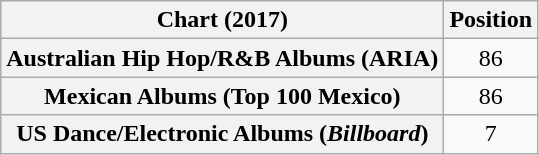<table class="wikitable plainrowheaders sortable">
<tr>
<th>Chart (2017)</th>
<th>Position</th>
</tr>
<tr>
<th scope="row">Australian Hip Hop/R&B Albums (ARIA)</th>
<td style="text-align:center;">86</td>
</tr>
<tr>
<th scope="row">Mexican Albums (Top 100 Mexico)</th>
<td style="text-align:center;">86</td>
</tr>
<tr>
<th scope="row">US Dance/Electronic Albums (<em>Billboard</em>)</th>
<td style="text-align:center;">7</td>
</tr>
</table>
